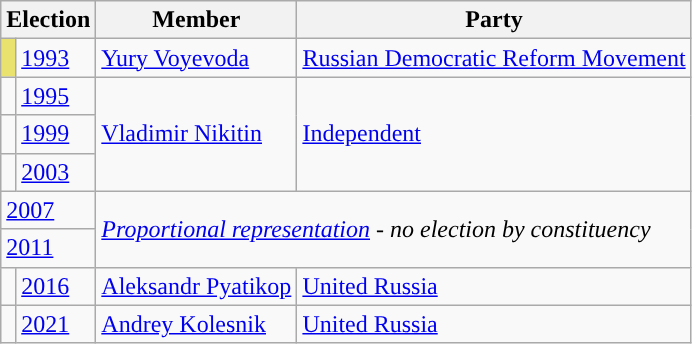<table class="wikitable">
<tr>
<th colspan="2">Election</th>
<th>Member</th>
<th>Party</th>
</tr>
<tr>
<td style="background-color:#E9E26E"></td>
<td><a href='#'>1993</a></td>
<td><a href='#'>Yury Voyevoda</a></td>
<td><a href='#'>Russian Democratic Reform Movement</a></td>
</tr>
<tr>
<td style="background-color:"></td>
<td><a href='#'>1995</a></td>
<td rowspan=3><a href='#'>Vladimir Nikitin</a></td>
<td rowspan=3><a href='#'>Independent</a></td>
</tr>
<tr>
<td style="background-color:"></td>
<td><a href='#'>1999</a></td>
</tr>
<tr>
<td style="background-color:"></td>
<td><a href='#'>2003</a></td>
</tr>
<tr>
<td colspan=2><a href='#'>2007</a></td>
<td colspan=2 rowspan=2><em><a href='#'>Proportional representation</a> - no election by constituency</em></td>
</tr>
<tr>
<td colspan=2><a href='#'>2011</a></td>
</tr>
<tr>
<td style="background-color:"></td>
<td><a href='#'>2016</a></td>
<td><a href='#'>Aleksandr Pyatikop</a></td>
<td><a href='#'>United Russia</a></td>
</tr>
<tr>
<td style="background-color:"></td>
<td><a href='#'>2021</a></td>
<td><a href='#'>Andrey Kolesnik</a></td>
<td><a href='#'>United Russia</a></td>
</tr>
</table>
